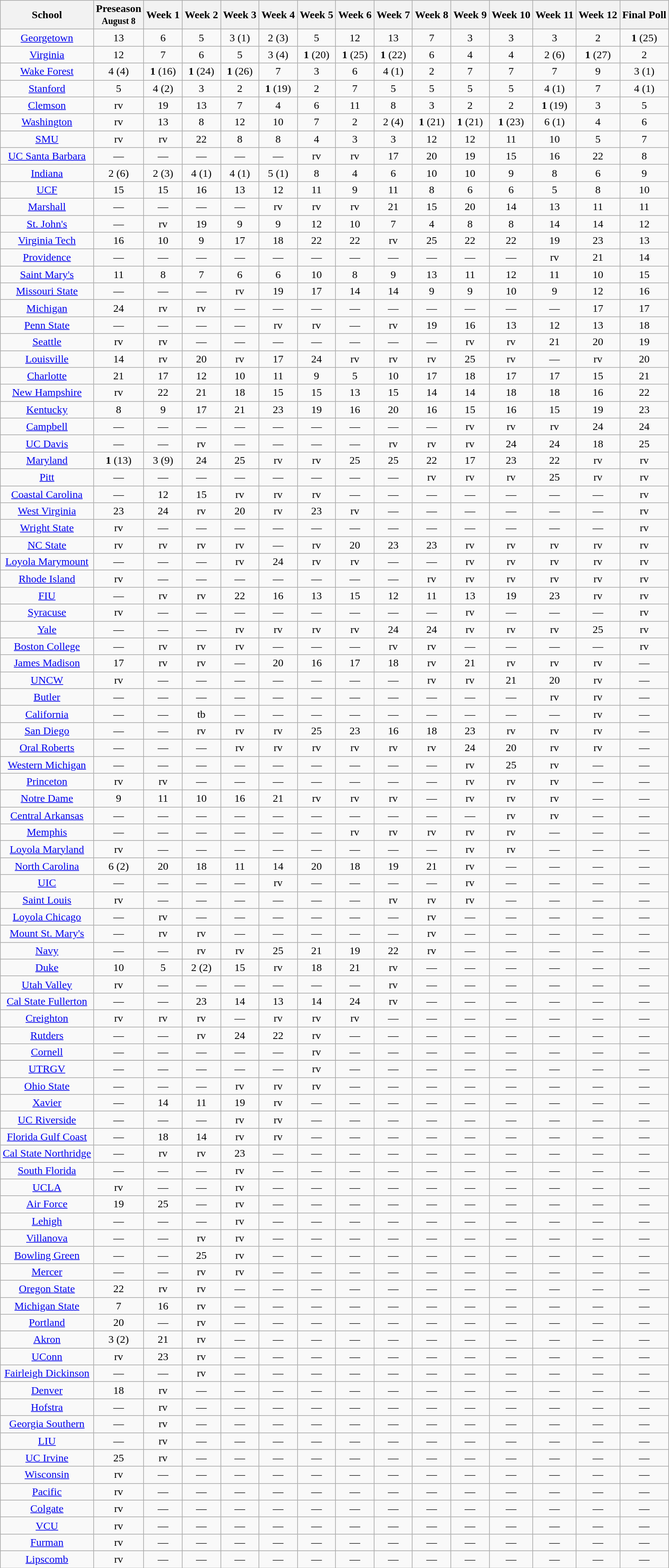<table class="wikitable" style="text-align: center; width 100%;">
<tr>
<th>School</th>
<th>Preseason<br><small>August 8</small></th>
<th>Week 1</th>
<th>Week 2</th>
<th>Week 3</th>
<th>Week 4</th>
<th>Week 5</th>
<th>Week 6</th>
<th>Week 7</th>
<th>Week 8</th>
<th>Week 9</th>
<th>Week 10</th>
<th>Week 11</th>
<th>Week 12</th>
<th>Final Poll</th>
</tr>
<tr>
<td><a href='#'>Georgetown</a></td>
<td>13</td>
<td>6</td>
<td>5</td>
<td>3 (1)</td>
<td>2 (3)</td>
<td>5</td>
<td>12</td>
<td>13</td>
<td>7</td>
<td>3</td>
<td>3</td>
<td>3</td>
<td>2</td>
<td><strong>1</strong>  (25)</td>
</tr>
<tr>
<td><a href='#'>Virginia</a></td>
<td>12</td>
<td>7</td>
<td>6</td>
<td>5</td>
<td>3 (4)</td>
<td><strong>1</strong>  (20)</td>
<td><strong>1</strong>  (25)</td>
<td><strong>1</strong>  (22)</td>
<td>6</td>
<td>4</td>
<td>4</td>
<td>2 (6)</td>
<td><strong>1</strong>  (27)</td>
<td>2</td>
</tr>
<tr>
<td><a href='#'>Wake Forest</a></td>
<td>4 (4)</td>
<td><strong>1</strong> (16)</td>
<td><strong>1</strong> (24)</td>
<td><strong>1</strong> (26)</td>
<td>7</td>
<td>3</td>
<td>6</td>
<td>4 (1)</td>
<td>2</td>
<td>7</td>
<td>7</td>
<td>7</td>
<td>9</td>
<td>3 (1)</td>
</tr>
<tr>
<td><a href='#'>Stanford</a></td>
<td>5</td>
<td>4 (2)</td>
<td>3</td>
<td>2</td>
<td><strong>1</strong>  (19)</td>
<td>2</td>
<td>7</td>
<td>5</td>
<td>5</td>
<td>5</td>
<td>5</td>
<td>4 (1)</td>
<td>7</td>
<td>4 (1)</td>
</tr>
<tr>
<td><a href='#'>Clemson</a></td>
<td>rv</td>
<td>19</td>
<td>13</td>
<td>7</td>
<td>4</td>
<td>6</td>
<td>11</td>
<td>8</td>
<td>3</td>
<td>2</td>
<td>2</td>
<td><strong>1</strong>  (19)</td>
<td>3</td>
<td>5</td>
</tr>
<tr>
<td><a href='#'>Washington</a></td>
<td>rv</td>
<td>13</td>
<td>8</td>
<td>12</td>
<td>10</td>
<td>7</td>
<td>2</td>
<td>2 (4)</td>
<td><strong>1</strong>  (21)</td>
<td><strong>1</strong>  (21)</td>
<td><strong>1</strong>  (23)</td>
<td>6 (1)</td>
<td>4</td>
<td>6</td>
</tr>
<tr>
<td><a href='#'>SMU</a></td>
<td>rv</td>
<td>rv</td>
<td>22</td>
<td>8</td>
<td>8</td>
<td>4</td>
<td>3</td>
<td>3</td>
<td>12</td>
<td>12</td>
<td>11</td>
<td>10</td>
<td>5</td>
<td>7</td>
</tr>
<tr>
<td><a href='#'>UC Santa Barbara</a></td>
<td>—</td>
<td>—</td>
<td>—</td>
<td>—</td>
<td>—</td>
<td>rv</td>
<td>rv</td>
<td>17</td>
<td>20</td>
<td>19</td>
<td>15</td>
<td>16</td>
<td>22</td>
<td>8</td>
</tr>
<tr>
<td><a href='#'>Indiana</a></td>
<td>2 (6)</td>
<td>2 (3)</td>
<td>4 (1)</td>
<td>4 (1)</td>
<td>5 (1)</td>
<td>8</td>
<td>4</td>
<td>6</td>
<td>10</td>
<td>10</td>
<td>9</td>
<td>8</td>
<td>6</td>
<td>9</td>
</tr>
<tr>
<td><a href='#'>UCF</a></td>
<td>15</td>
<td>15</td>
<td>16</td>
<td>13</td>
<td>12</td>
<td>11</td>
<td>9</td>
<td>11</td>
<td>8</td>
<td>6</td>
<td>6</td>
<td>5</td>
<td>8</td>
<td>10</td>
</tr>
<tr>
<td><a href='#'>Marshall</a></td>
<td>—</td>
<td>—</td>
<td>—</td>
<td>—</td>
<td>rv</td>
<td>rv</td>
<td>rv</td>
<td>21</td>
<td>15</td>
<td>20</td>
<td>14</td>
<td>13</td>
<td>11</td>
<td>11</td>
</tr>
<tr>
<td><a href='#'>St. John's</a></td>
<td>—</td>
<td>rv</td>
<td>19</td>
<td>9</td>
<td>9</td>
<td>12</td>
<td>10</td>
<td>7</td>
<td>4</td>
<td>8</td>
<td>8</td>
<td>14</td>
<td>14</td>
<td>12</td>
</tr>
<tr>
<td><a href='#'>Virginia Tech</a></td>
<td>16</td>
<td>10</td>
<td>9</td>
<td>17</td>
<td>18</td>
<td>22</td>
<td>22</td>
<td>rv</td>
<td>25</td>
<td>22</td>
<td>22</td>
<td>19</td>
<td>23</td>
<td>13</td>
</tr>
<tr>
<td><a href='#'>Providence</a></td>
<td>—</td>
<td>—</td>
<td>—</td>
<td>—</td>
<td>—</td>
<td>—</td>
<td>—</td>
<td>—</td>
<td>—</td>
<td>—</td>
<td>—</td>
<td>rv</td>
<td>21</td>
<td>14</td>
</tr>
<tr>
<td><a href='#'>Saint Mary's</a></td>
<td>11</td>
<td>8</td>
<td>7</td>
<td>6</td>
<td>6</td>
<td>10</td>
<td>8</td>
<td>9</td>
<td>13</td>
<td>11</td>
<td>12</td>
<td>11</td>
<td>10</td>
<td>15</td>
</tr>
<tr>
<td><a href='#'>Missouri State</a></td>
<td>—</td>
<td>—</td>
<td>—</td>
<td>rv</td>
<td>19</td>
<td>17</td>
<td>14</td>
<td>14</td>
<td>9</td>
<td>9</td>
<td>10</td>
<td>9</td>
<td>12</td>
<td>16</td>
</tr>
<tr>
<td><a href='#'>Michigan</a></td>
<td>24</td>
<td>rv</td>
<td>rv</td>
<td>—</td>
<td>—</td>
<td>—</td>
<td>—</td>
<td>—</td>
<td>—</td>
<td>—</td>
<td>—</td>
<td>—</td>
<td>17</td>
<td>17</td>
</tr>
<tr>
<td><a href='#'>Penn State</a></td>
<td>—</td>
<td>—</td>
<td>—</td>
<td>—</td>
<td>rv</td>
<td>rv</td>
<td>—</td>
<td>rv</td>
<td>19</td>
<td>16</td>
<td>13</td>
<td>12</td>
<td>13</td>
<td>18</td>
</tr>
<tr>
<td><a href='#'>Seattle</a></td>
<td>rv</td>
<td>rv</td>
<td>—</td>
<td>—</td>
<td>—</td>
<td>—</td>
<td>—</td>
<td>—</td>
<td>—</td>
<td>rv</td>
<td>rv</td>
<td>21</td>
<td>20</td>
<td>19</td>
</tr>
<tr>
<td><a href='#'>Louisville</a></td>
<td>14</td>
<td>rv</td>
<td>20</td>
<td>rv</td>
<td>17</td>
<td>24</td>
<td>rv</td>
<td>rv</td>
<td>rv</td>
<td>25</td>
<td>rv</td>
<td>—</td>
<td>rv</td>
<td>20</td>
</tr>
<tr>
<td><a href='#'>Charlotte</a></td>
<td>21</td>
<td>17</td>
<td>12</td>
<td>10</td>
<td>11</td>
<td>9</td>
<td>5</td>
<td>10</td>
<td>17</td>
<td>18</td>
<td>17</td>
<td>17</td>
<td>15</td>
<td>21</td>
</tr>
<tr>
<td><a href='#'>New Hampshire</a></td>
<td>rv</td>
<td>22</td>
<td>21</td>
<td>18</td>
<td>15</td>
<td>15</td>
<td>13</td>
<td>15</td>
<td>14</td>
<td>14</td>
<td>18</td>
<td>18</td>
<td>16</td>
<td>22</td>
</tr>
<tr>
<td><a href='#'>Kentucky</a></td>
<td>8</td>
<td>9</td>
<td>17</td>
<td>21</td>
<td>23</td>
<td>19</td>
<td>16</td>
<td>20</td>
<td>16</td>
<td>15</td>
<td>16</td>
<td>15</td>
<td>19</td>
<td>23</td>
</tr>
<tr>
<td><a href='#'>Campbell</a></td>
<td>—</td>
<td>—</td>
<td>—</td>
<td>—</td>
<td>—</td>
<td>—</td>
<td>—</td>
<td>—</td>
<td>—</td>
<td>rv</td>
<td>rv</td>
<td>rv</td>
<td>24</td>
<td>24</td>
</tr>
<tr>
<td><a href='#'>UC Davis</a></td>
<td>—</td>
<td>—</td>
<td>rv</td>
<td>—</td>
<td>—</td>
<td>—</td>
<td>—</td>
<td>rv</td>
<td>rv</td>
<td>rv</td>
<td>24</td>
<td>24</td>
<td>18</td>
<td>25</td>
</tr>
<tr>
<td><a href='#'>Maryland</a></td>
<td><strong>1</strong> (13)</td>
<td>3 (9)</td>
<td>24</td>
<td>25</td>
<td>rv</td>
<td>rv</td>
<td>25</td>
<td>25</td>
<td>22</td>
<td>17</td>
<td>23</td>
<td>22</td>
<td>rv</td>
<td>rv</td>
</tr>
<tr>
<td><a href='#'>Pitt</a></td>
<td>—</td>
<td>—</td>
<td>—</td>
<td>—</td>
<td>—</td>
<td>—</td>
<td>—</td>
<td>—</td>
<td>rv</td>
<td>rv</td>
<td>rv</td>
<td>25</td>
<td>rv</td>
<td>rv</td>
</tr>
<tr>
<td><a href='#'>Coastal Carolina</a></td>
<td>—</td>
<td>12</td>
<td>15</td>
<td>rv</td>
<td>rv</td>
<td>rv</td>
<td>—</td>
<td>—</td>
<td>—</td>
<td>—</td>
<td>—</td>
<td>—</td>
<td>—</td>
<td>rv</td>
</tr>
<tr>
<td><a href='#'>West Virginia</a></td>
<td>23</td>
<td>24</td>
<td>rv</td>
<td>20</td>
<td>rv</td>
<td>23</td>
<td>rv</td>
<td>—</td>
<td>—</td>
<td>—</td>
<td>—</td>
<td>—</td>
<td>—</td>
<td>rv</td>
</tr>
<tr>
<td><a href='#'>Wright State</a></td>
<td>rv</td>
<td>—</td>
<td>—</td>
<td>—</td>
<td>—</td>
<td>—</td>
<td>—</td>
<td>—</td>
<td>—</td>
<td>—</td>
<td>—</td>
<td>—</td>
<td>—</td>
<td>rv</td>
</tr>
<tr>
<td><a href='#'>NC State</a></td>
<td>rv</td>
<td>rv</td>
<td>rv</td>
<td>rv</td>
<td>—</td>
<td>rv</td>
<td>20</td>
<td>23</td>
<td>23</td>
<td>rv</td>
<td>rv</td>
<td>rv</td>
<td>rv</td>
<td>rv</td>
</tr>
<tr>
<td><a href='#'>Loyola Marymount</a></td>
<td>—</td>
<td>—</td>
<td>—</td>
<td>rv</td>
<td>24</td>
<td>rv</td>
<td>rv</td>
<td>—</td>
<td>—</td>
<td>rv</td>
<td>rv</td>
<td>rv</td>
<td>rv</td>
<td>rv</td>
</tr>
<tr>
<td><a href='#'>Rhode Island</a></td>
<td>rv</td>
<td>—</td>
<td>—</td>
<td>—</td>
<td>—</td>
<td>—</td>
<td>—</td>
<td>—</td>
<td>rv</td>
<td>rv</td>
<td>rv</td>
<td>rv</td>
<td>rv</td>
<td>rv</td>
</tr>
<tr>
<td><a href='#'>FIU</a></td>
<td>—</td>
<td>rv</td>
<td>rv</td>
<td>22</td>
<td>16</td>
<td>13</td>
<td>15</td>
<td>12</td>
<td>11</td>
<td>13</td>
<td>19</td>
<td>23</td>
<td>rv</td>
<td>rv</td>
</tr>
<tr>
<td><a href='#'>Syracuse</a></td>
<td>rv</td>
<td>—</td>
<td>—</td>
<td>—</td>
<td>—</td>
<td>—</td>
<td>—</td>
<td>—</td>
<td>—</td>
<td>rv</td>
<td>—</td>
<td>—</td>
<td>—</td>
<td>rv</td>
</tr>
<tr>
<td><a href='#'>Yale</a></td>
<td>—</td>
<td>—</td>
<td>—</td>
<td>rv</td>
<td>rv</td>
<td>rv</td>
<td>rv</td>
<td>24</td>
<td>24</td>
<td>rv</td>
<td>rv</td>
<td>rv</td>
<td>25</td>
<td>rv</td>
</tr>
<tr>
<td><a href='#'>Boston College</a></td>
<td>—</td>
<td>rv</td>
<td>rv</td>
<td>rv</td>
<td>—</td>
<td>—</td>
<td>—</td>
<td>rv</td>
<td>rv</td>
<td>—</td>
<td>—</td>
<td>—</td>
<td>—</td>
<td>rv</td>
</tr>
<tr>
<td><a href='#'>James Madison</a></td>
<td>17</td>
<td>rv</td>
<td>rv</td>
<td>—</td>
<td>20</td>
<td>16</td>
<td>17</td>
<td>18</td>
<td>rv</td>
<td>21</td>
<td>rv</td>
<td>rv</td>
<td>rv</td>
<td>—</td>
</tr>
<tr>
<td><a href='#'>UNCW</a></td>
<td>rv</td>
<td>—</td>
<td>—</td>
<td>—</td>
<td>—</td>
<td>—</td>
<td>—</td>
<td>—</td>
<td>rv</td>
<td>rv</td>
<td>21</td>
<td>20</td>
<td>rv</td>
<td>—</td>
</tr>
<tr>
<td><a href='#'>Butler</a></td>
<td>—</td>
<td>—</td>
<td>—</td>
<td>—</td>
<td>—</td>
<td>—</td>
<td>—</td>
<td>—</td>
<td>—</td>
<td>—</td>
<td>—</td>
<td>rv</td>
<td>rv</td>
<td>—</td>
</tr>
<tr>
<td><a href='#'>California</a></td>
<td>—</td>
<td>—</td>
<td>tb</td>
<td>—</td>
<td>—</td>
<td>—</td>
<td>—</td>
<td>—</td>
<td>—</td>
<td>—</td>
<td>—</td>
<td>—</td>
<td>rv</td>
<td>—</td>
</tr>
<tr>
<td><a href='#'>San Diego</a></td>
<td>—</td>
<td>—</td>
<td>rv</td>
<td>rv</td>
<td>rv</td>
<td>25</td>
<td>23</td>
<td>16</td>
<td>18</td>
<td>23</td>
<td>rv</td>
<td>rv</td>
<td>rv</td>
<td>—</td>
</tr>
<tr>
<td><a href='#'>Oral Roberts</a></td>
<td>—</td>
<td>—</td>
<td>—</td>
<td>rv</td>
<td>rv</td>
<td>rv</td>
<td>rv</td>
<td>rv</td>
<td>rv</td>
<td>24</td>
<td>20</td>
<td>rv</td>
<td>rv</td>
<td>—</td>
</tr>
<tr>
<td><a href='#'>Western Michigan</a></td>
<td>—</td>
<td>—</td>
<td>—</td>
<td>—</td>
<td>—</td>
<td>—</td>
<td>—</td>
<td>—</td>
<td>—</td>
<td>rv</td>
<td>25</td>
<td>rv</td>
<td>—</td>
<td>—</td>
</tr>
<tr>
<td><a href='#'>Princeton</a></td>
<td>rv</td>
<td>rv</td>
<td>—</td>
<td>—</td>
<td>—</td>
<td>—</td>
<td>—</td>
<td>—</td>
<td>—</td>
<td>rv</td>
<td>rv</td>
<td>rv</td>
<td>—</td>
<td>—</td>
</tr>
<tr>
<td><a href='#'>Notre Dame</a></td>
<td>9</td>
<td>11</td>
<td>10</td>
<td>16</td>
<td>21</td>
<td>rv</td>
<td>rv</td>
<td>rv</td>
<td>—</td>
<td>rv</td>
<td>rv</td>
<td>rv</td>
<td>—</td>
<td>—</td>
</tr>
<tr>
<td><a href='#'>Central Arkansas</a></td>
<td>—</td>
<td>—</td>
<td>—</td>
<td>—</td>
<td>—</td>
<td>—</td>
<td>—</td>
<td>—</td>
<td>—</td>
<td>—</td>
<td>rv</td>
<td>rv</td>
<td>—</td>
<td>—</td>
</tr>
<tr>
<td><a href='#'>Memphis</a></td>
<td>—</td>
<td>—</td>
<td>—</td>
<td>—</td>
<td>—</td>
<td>—</td>
<td>rv</td>
<td>rv</td>
<td>rv</td>
<td>rv</td>
<td>rv</td>
<td>—</td>
<td>—</td>
<td>—</td>
</tr>
<tr>
<td><a href='#'>Loyola Maryland</a></td>
<td>rv</td>
<td>—</td>
<td>—</td>
<td>—</td>
<td>—</td>
<td>—</td>
<td>—</td>
<td>—</td>
<td>—</td>
<td>rv</td>
<td>rv</td>
<td>—</td>
<td>—</td>
<td>—</td>
</tr>
<tr>
<td><a href='#'>North Carolina</a></td>
<td>6 (2)</td>
<td>20</td>
<td>18</td>
<td>11</td>
<td>14</td>
<td>20</td>
<td>18</td>
<td>19</td>
<td>21</td>
<td>rv</td>
<td>—</td>
<td>—</td>
<td>—</td>
<td>—</td>
</tr>
<tr>
<td><a href='#'>UIC</a></td>
<td>—</td>
<td>—</td>
<td>—</td>
<td>—</td>
<td>rv</td>
<td>—</td>
<td>—</td>
<td>—</td>
<td>—</td>
<td>rv</td>
<td>—</td>
<td>—</td>
<td>—</td>
<td>—</td>
</tr>
<tr>
<td><a href='#'>Saint Louis</a></td>
<td>rv</td>
<td>—</td>
<td>—</td>
<td>—</td>
<td>—</td>
<td>—</td>
<td>—</td>
<td>rv</td>
<td>rv</td>
<td>rv</td>
<td>—</td>
<td>—</td>
<td>—</td>
<td>—</td>
</tr>
<tr>
<td><a href='#'>Loyola Chicago</a></td>
<td>—</td>
<td>rv</td>
<td>—</td>
<td>—</td>
<td>—</td>
<td>—</td>
<td>—</td>
<td>—</td>
<td>rv</td>
<td>—</td>
<td>—</td>
<td>—</td>
<td>—</td>
<td>—</td>
</tr>
<tr>
<td><a href='#'>Mount St. Mary's</a></td>
<td>—</td>
<td>rv</td>
<td>rv</td>
<td>—</td>
<td>—</td>
<td>—</td>
<td>—</td>
<td>—</td>
<td>rv</td>
<td>—</td>
<td>—</td>
<td>—</td>
<td>—</td>
<td>—</td>
</tr>
<tr>
<td><a href='#'>Navy</a></td>
<td>—</td>
<td>—</td>
<td>rv</td>
<td>rv</td>
<td>25</td>
<td>21</td>
<td>19</td>
<td>22</td>
<td>rv</td>
<td>—</td>
<td>—</td>
<td>—</td>
<td>—</td>
<td>—</td>
</tr>
<tr>
<td><a href='#'>Duke</a></td>
<td>10</td>
<td>5</td>
<td>2 (2)</td>
<td>15</td>
<td>rv</td>
<td>18</td>
<td>21</td>
<td>rv</td>
<td>—</td>
<td>—</td>
<td>—</td>
<td>—</td>
<td>—</td>
<td>—</td>
</tr>
<tr>
<td><a href='#'>Utah Valley</a></td>
<td>rv</td>
<td>—</td>
<td>—</td>
<td>—</td>
<td>—</td>
<td>—</td>
<td>—</td>
<td>rv</td>
<td>—</td>
<td>—</td>
<td>—</td>
<td>—</td>
<td>—</td>
<td>—</td>
</tr>
<tr>
<td><a href='#'>Cal State Fullerton</a></td>
<td>—</td>
<td>—</td>
<td>23</td>
<td>14</td>
<td>13</td>
<td>14</td>
<td>24</td>
<td>rv</td>
<td>—</td>
<td>—</td>
<td>—</td>
<td>—</td>
<td>—</td>
<td>—</td>
</tr>
<tr>
<td><a href='#'>Creighton</a></td>
<td>rv</td>
<td>rv</td>
<td>rv</td>
<td>—</td>
<td>rv</td>
<td>rv</td>
<td>rv</td>
<td>—</td>
<td>—</td>
<td>—</td>
<td>—</td>
<td>—</td>
<td>—</td>
<td>—</td>
</tr>
<tr>
<td><a href='#'>Rutders</a></td>
<td>—</td>
<td>—</td>
<td>rv</td>
<td>24</td>
<td>22</td>
<td>rv</td>
<td>—</td>
<td>—</td>
<td>—</td>
<td>—</td>
<td>—</td>
<td>—</td>
<td>—</td>
<td>—</td>
</tr>
<tr>
<td><a href='#'>Cornell</a></td>
<td>—</td>
<td>—</td>
<td>—</td>
<td>—</td>
<td>—</td>
<td>rv</td>
<td>—</td>
<td>—</td>
<td>—</td>
<td>—</td>
<td>—</td>
<td>—</td>
<td>—</td>
<td>—</td>
</tr>
<tr>
</tr>
<tr>
<td><a href='#'>UTRGV</a></td>
<td>—</td>
<td>—</td>
<td>—</td>
<td>—</td>
<td>—</td>
<td>rv</td>
<td>—</td>
<td>—</td>
<td>—</td>
<td>—</td>
<td>—</td>
<td>—</td>
<td>—</td>
<td>—</td>
</tr>
<tr>
<td><a href='#'>Ohio State</a></td>
<td>—</td>
<td>—</td>
<td>—</td>
<td>rv</td>
<td>rv</td>
<td>rv</td>
<td>—</td>
<td>—</td>
<td>—</td>
<td>—</td>
<td>—</td>
<td>—</td>
<td>—</td>
<td>—</td>
</tr>
<tr>
<td><a href='#'>Xavier</a></td>
<td>—</td>
<td>14</td>
<td>11</td>
<td>19</td>
<td>rv</td>
<td>—</td>
<td>—</td>
<td>—</td>
<td>—</td>
<td>—</td>
<td>—</td>
<td>—</td>
<td>—</td>
<td>—</td>
</tr>
<tr>
<td><a href='#'>UC Riverside</a></td>
<td>—</td>
<td>—</td>
<td>—</td>
<td>rv</td>
<td>rv</td>
<td>—</td>
<td>—</td>
<td>—</td>
<td>—</td>
<td>—</td>
<td>—</td>
<td>—</td>
<td>—</td>
<td>—</td>
</tr>
<tr>
<td><a href='#'>Florida Gulf Coast</a></td>
<td>—</td>
<td>18</td>
<td>14</td>
<td>rv</td>
<td>rv</td>
<td>—</td>
<td>—</td>
<td>—</td>
<td>—</td>
<td>—</td>
<td>—</td>
<td>—</td>
<td>—</td>
<td>—</td>
</tr>
<tr>
<td><a href='#'>Cal State Northridge</a></td>
<td>—</td>
<td>rv</td>
<td>rv</td>
<td>23</td>
<td>—</td>
<td>—</td>
<td>—</td>
<td>—</td>
<td>—</td>
<td>—</td>
<td>—</td>
<td>—</td>
<td>—</td>
<td>—</td>
</tr>
<tr>
<td><a href='#'>South Florida</a></td>
<td>—</td>
<td>—</td>
<td>—</td>
<td>rv</td>
<td>—</td>
<td>—</td>
<td>—</td>
<td>—</td>
<td>—</td>
<td>—</td>
<td>—</td>
<td>—</td>
<td>—</td>
<td>—</td>
</tr>
<tr>
<td><a href='#'>UCLA</a></td>
<td>rv</td>
<td>—</td>
<td>—</td>
<td>rv</td>
<td>—</td>
<td>—</td>
<td>—</td>
<td>—</td>
<td>—</td>
<td>—</td>
<td>—</td>
<td>—</td>
<td>—</td>
<td>—</td>
</tr>
<tr>
<td><a href='#'>Air Force</a></td>
<td>19</td>
<td>25</td>
<td>—</td>
<td>rv</td>
<td>—</td>
<td>—</td>
<td>—</td>
<td>—</td>
<td>—</td>
<td>—</td>
<td>—</td>
<td>—</td>
<td>—</td>
<td>—</td>
</tr>
<tr>
<td><a href='#'>Lehigh</a></td>
<td>—</td>
<td>—</td>
<td>—</td>
<td>rv</td>
<td>—</td>
<td>—</td>
<td>—</td>
<td>—</td>
<td>—</td>
<td>—</td>
<td>—</td>
<td>—</td>
<td>—</td>
<td>—</td>
</tr>
<tr>
<td><a href='#'>Villanova</a></td>
<td>—</td>
<td>—</td>
<td>rv</td>
<td>rv</td>
<td>—</td>
<td>—</td>
<td>—</td>
<td>—</td>
<td>—</td>
<td>—</td>
<td>—</td>
<td>—</td>
<td>—</td>
<td>—</td>
</tr>
<tr>
<td><a href='#'>Bowling Green</a></td>
<td>—</td>
<td>—</td>
<td>25</td>
<td>rv</td>
<td>—</td>
<td>—</td>
<td>—</td>
<td>—</td>
<td>—</td>
<td>—</td>
<td>—</td>
<td>—</td>
<td>—</td>
<td>—</td>
</tr>
<tr>
<td><a href='#'>Mercer</a></td>
<td>—</td>
<td>—</td>
<td>rv</td>
<td>rv</td>
<td>—</td>
<td>—</td>
<td>—</td>
<td>—</td>
<td>—</td>
<td>—</td>
<td>—</td>
<td>—</td>
<td>—</td>
<td>—</td>
</tr>
<tr>
<td><a href='#'>Oregon State</a></td>
<td>22</td>
<td>rv</td>
<td>rv</td>
<td>—</td>
<td>—</td>
<td>—</td>
<td>—</td>
<td>—</td>
<td>—</td>
<td>—</td>
<td>—</td>
<td>—</td>
<td>—</td>
<td>—</td>
</tr>
<tr>
<td><a href='#'>Michigan State</a></td>
<td>7</td>
<td>16</td>
<td>rv</td>
<td>—</td>
<td>—</td>
<td>—</td>
<td>—</td>
<td>—</td>
<td>—</td>
<td>—</td>
<td>—</td>
<td>—</td>
<td>—</td>
<td>—</td>
</tr>
<tr>
<td><a href='#'>Portland</a></td>
<td>20</td>
<td>—</td>
<td>rv</td>
<td>—</td>
<td>—</td>
<td>—</td>
<td>—</td>
<td>—</td>
<td>—</td>
<td>—</td>
<td>—</td>
<td>—</td>
<td>—</td>
<td>—</td>
</tr>
<tr>
<td><a href='#'>Akron</a></td>
<td>3 (2)</td>
<td>21</td>
<td>rv</td>
<td>—</td>
<td>—</td>
<td>—</td>
<td>—</td>
<td>—</td>
<td>—</td>
<td>—</td>
<td>—</td>
<td>—</td>
<td>—</td>
<td>—</td>
</tr>
<tr>
<td><a href='#'>UConn</a></td>
<td>rv</td>
<td>23</td>
<td>rv</td>
<td>—</td>
<td>—</td>
<td>—</td>
<td>—</td>
<td>—</td>
<td>—</td>
<td>—</td>
<td>—</td>
<td>—</td>
<td>—</td>
<td>—</td>
</tr>
<tr>
<td><a href='#'>Fairleigh Dickinson</a></td>
<td>—</td>
<td>—</td>
<td>rv</td>
<td>—</td>
<td>—</td>
<td>—</td>
<td>—</td>
<td>—</td>
<td>—</td>
<td>—</td>
<td>—</td>
<td>—</td>
<td>—</td>
<td>—</td>
</tr>
<tr>
<td><a href='#'>Denver</a></td>
<td>18</td>
<td>rv</td>
<td>—</td>
<td>—</td>
<td>—</td>
<td>—</td>
<td>—</td>
<td>—</td>
<td>—</td>
<td>—</td>
<td>—</td>
<td>—</td>
<td>—</td>
<td>—</td>
</tr>
<tr>
<td><a href='#'>Hofstra</a></td>
<td>—</td>
<td>rv</td>
<td>—</td>
<td>—</td>
<td>—</td>
<td>—</td>
<td>—</td>
<td>—</td>
<td>—</td>
<td>—</td>
<td>—</td>
<td>—</td>
<td>—</td>
<td>—</td>
</tr>
<tr>
<td><a href='#'>Georgia Southern</a></td>
<td>—</td>
<td>rv</td>
<td>—</td>
<td>—</td>
<td>—</td>
<td>—</td>
<td>—</td>
<td>—</td>
<td>—</td>
<td>—</td>
<td>—</td>
<td>—</td>
<td>—</td>
<td>—</td>
</tr>
<tr>
<td><a href='#'>LIU</a></td>
<td>—</td>
<td>rv</td>
<td>—</td>
<td>—</td>
<td>—</td>
<td>—</td>
<td>—</td>
<td>—</td>
<td>—</td>
<td>—</td>
<td>—</td>
<td>—</td>
<td>—</td>
<td>—</td>
</tr>
<tr>
<td><a href='#'>UC Irvine</a></td>
<td>25</td>
<td>rv</td>
<td>—</td>
<td>—</td>
<td>—</td>
<td>—</td>
<td>—</td>
<td>—</td>
<td>—</td>
<td>—</td>
<td>—</td>
<td>—</td>
<td>—</td>
<td>—</td>
</tr>
<tr>
<td><a href='#'>Wisconsin</a></td>
<td>rv</td>
<td>—</td>
<td>—</td>
<td>—</td>
<td>—</td>
<td>—</td>
<td>—</td>
<td>—</td>
<td>—</td>
<td>—</td>
<td>—</td>
<td>—</td>
<td>—</td>
<td>—</td>
</tr>
<tr>
<td><a href='#'>Pacific</a></td>
<td>rv</td>
<td>—</td>
<td>—</td>
<td>—</td>
<td>—</td>
<td>—</td>
<td>—</td>
<td>—</td>
<td>—</td>
<td>—</td>
<td>—</td>
<td>—</td>
<td>—</td>
<td>—</td>
</tr>
<tr>
<td><a href='#'>Colgate</a></td>
<td>rv</td>
<td>—</td>
<td>—</td>
<td>—</td>
<td>—</td>
<td>—</td>
<td>—</td>
<td>—</td>
<td>—</td>
<td>—</td>
<td>—</td>
<td>—</td>
<td>—</td>
<td>—</td>
</tr>
<tr>
<td><a href='#'>VCU</a></td>
<td>rv</td>
<td>—</td>
<td>—</td>
<td>—</td>
<td>—</td>
<td>—</td>
<td>—</td>
<td>—</td>
<td>—</td>
<td>—</td>
<td>—</td>
<td>—</td>
<td>—</td>
<td>—</td>
</tr>
<tr>
<td><a href='#'>Furman</a></td>
<td>rv</td>
<td>—</td>
<td>—</td>
<td>—</td>
<td>—</td>
<td>—</td>
<td>—</td>
<td>—</td>
<td>—</td>
<td>—</td>
<td>—</td>
<td>—</td>
<td>—</td>
<td>—</td>
</tr>
<tr>
<td><a href='#'>Lipscomb</a></td>
<td>rv</td>
<td>—</td>
<td>—</td>
<td>—</td>
<td>—</td>
<td>—</td>
<td>—</td>
<td>—</td>
<td>—</td>
<td>—</td>
<td>—</td>
<td>—</td>
<td>—</td>
<td>—</td>
</tr>
</table>
